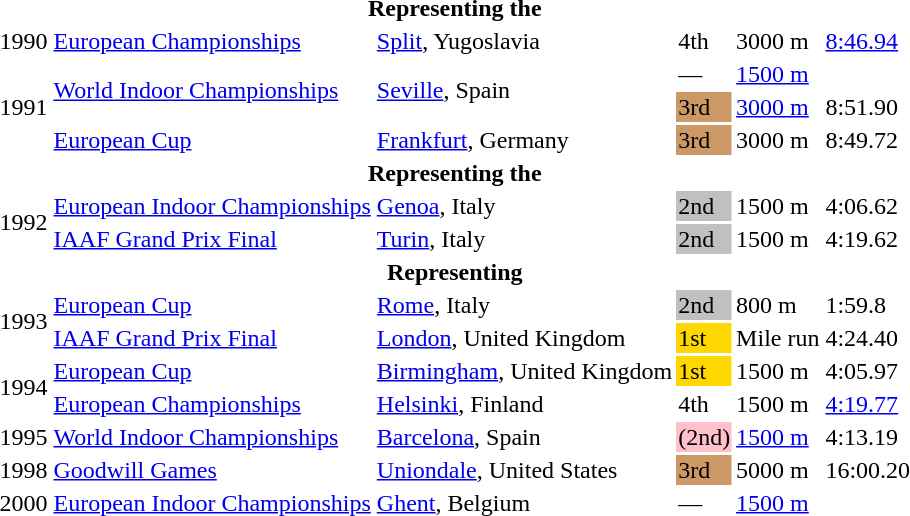<table>
<tr>
<th colspan="6">Representing the </th>
</tr>
<tr>
<td>1990</td>
<td><a href='#'>European Championships</a></td>
<td><a href='#'>Split</a>, Yugoslavia</td>
<td>4th</td>
<td>3000 m</td>
<td><a href='#'>8:46.94</a></td>
</tr>
<tr>
<td rowspan=3>1991</td>
<td rowspan=2><a href='#'>World Indoor Championships</a></td>
<td rowspan=2><a href='#'>Seville</a>, Spain</td>
<td>—</td>
<td><a href='#'>1500 m</a></td>
<td></td>
</tr>
<tr>
<td bgcolor=cc9966>3rd</td>
<td><a href='#'>3000 m</a></td>
<td>8:51.90</td>
</tr>
<tr>
<td><a href='#'>European Cup</a></td>
<td><a href='#'>Frankfurt</a>, Germany</td>
<td bgcolor=cc9966>3rd</td>
<td>3000 m</td>
<td>8:49.72</td>
</tr>
<tr>
<th colspan="6">Representing the </th>
</tr>
<tr>
<td rowspan=2>1992</td>
<td><a href='#'>European Indoor Championships</a></td>
<td><a href='#'>Genoa</a>, Italy</td>
<td bgcolor=silver>2nd</td>
<td>1500 m</td>
<td>4:06.62</td>
</tr>
<tr>
<td><a href='#'>IAAF Grand Prix Final</a></td>
<td><a href='#'>Turin</a>, Italy</td>
<td bgcolor=silver>2nd</td>
<td>1500 m</td>
<td>4:19.62</td>
</tr>
<tr>
<th colspan="6">Representing </th>
</tr>
<tr>
<td rowspan=2>1993</td>
<td><a href='#'>European Cup</a></td>
<td><a href='#'>Rome</a>, Italy</td>
<td bgcolor=silver>2nd</td>
<td>800 m</td>
<td>1:59.8</td>
</tr>
<tr>
<td><a href='#'>IAAF Grand Prix Final</a></td>
<td><a href='#'>London</a>, United Kingdom</td>
<td bgcolor=gold>1st</td>
<td>Mile run</td>
<td>4:24.40</td>
</tr>
<tr>
<td rowspan=2>1994</td>
<td><a href='#'>European Cup</a></td>
<td><a href='#'>Birmingham</a>, United Kingdom</td>
<td bgcolor=gold>1st</td>
<td>1500 m</td>
<td>4:05.97</td>
</tr>
<tr>
<td><a href='#'>European Championships</a></td>
<td><a href='#'>Helsinki</a>, Finland</td>
<td>4th</td>
<td>1500 m</td>
<td><a href='#'>4:19.77</a></td>
</tr>
<tr>
<td>1995</td>
<td><a href='#'>World Indoor Championships</a></td>
<td><a href='#'>Barcelona</a>, Spain</td>
<td bgcolor=pink> (2nd)</td>
<td><a href='#'>1500 m</a></td>
<td>4:13.19</td>
</tr>
<tr>
<td>1998</td>
<td><a href='#'>Goodwill Games</a></td>
<td><a href='#'>Uniondale</a>, United States</td>
<td bgcolor=cc9966>3rd</td>
<td>5000 m</td>
<td>16:00.20</td>
</tr>
<tr>
<td>2000</td>
<td><a href='#'>European Indoor Championships</a></td>
<td><a href='#'>Ghent</a>, Belgium</td>
<td>—</td>
<td><a href='#'>1500 m</a></td>
<td></td>
</tr>
</table>
